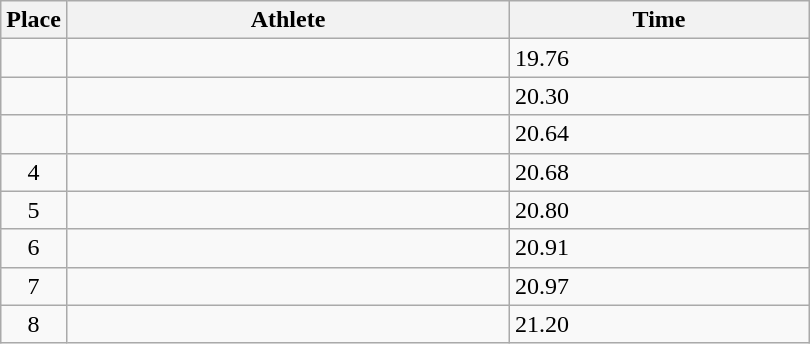<table class=wikitable>
<tr>
<th>Place</th>
<th style="width:18em">Athlete</th>
<th style="width:12em">Time</th>
</tr>
<tr>
<td align=center></td>
<td></td>
<td>19.76 </td>
</tr>
<tr>
<td align=center></td>
<td></td>
<td>20.30</td>
</tr>
<tr>
<td align=center></td>
<td></td>
<td>20.64 </td>
</tr>
<tr>
<td align=center>4</td>
<td></td>
<td>20.68</td>
</tr>
<tr>
<td align=center>5</td>
<td></td>
<td>20.80</td>
</tr>
<tr>
<td align=center>6</td>
<td></td>
<td>20.91</td>
</tr>
<tr>
<td align=center>7</td>
<td></td>
<td>20.97</td>
</tr>
<tr>
<td align=center>8</td>
<td></td>
<td>21.20</td>
</tr>
</table>
